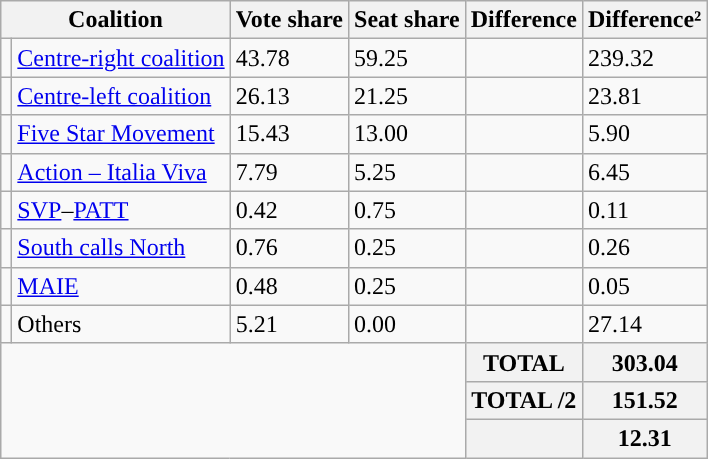<table class="wikitable">
<tr>
<th colspan="2">Coalition</th>
<th>Vote share</th>
<th>Seat share</th>
<th>Difference</th>
<th>Difference²</th>
</tr>
<tr>
<td></td>
<td><a href='#'>Centre-right coalition</a></td>
<td>43.78</td>
<td>59.25</td>
<td></td>
<td>239.32</td>
</tr>
<tr>
<td></td>
<td><a href='#'>Centre-left coalition</a></td>
<td>26.13</td>
<td>21.25</td>
<td></td>
<td>23.81</td>
</tr>
<tr>
<td></td>
<td><a href='#'>Five Star Movement</a></td>
<td>15.43</td>
<td>13.00</td>
<td></td>
<td>5.90</td>
</tr>
<tr>
<td></td>
<td><a href='#'>Action – Italia Viva</a></td>
<td>7.79</td>
<td>5.25</td>
<td></td>
<td>6.45</td>
</tr>
<tr>
<td></td>
<td><a href='#'>SVP</a>–<a href='#'>PATT</a></td>
<td>0.42</td>
<td>0.75</td>
<td></td>
<td>0.11</td>
</tr>
<tr>
<td></td>
<td><a href='#'>South calls North</a></td>
<td>0.76</td>
<td>0.25</td>
<td></td>
<td>0.26</td>
</tr>
<tr>
<td></td>
<td><a href='#'>MAIE</a></td>
<td>0.48</td>
<td>0.25</td>
<td></td>
<td>0.05</td>
</tr>
<tr>
<td></td>
<td>Others</td>
<td>5.21</td>
<td>0.00</td>
<td></td>
<td>27.14</td>
</tr>
<tr>
<td colspan="4" rowspan="3"></td>
<th>TOTAL</th>
<th>303.04</th>
</tr>
<tr>
<th>TOTAL /2</th>
<th>151.52</th>
</tr>
<tr>
<th></th>
<th>12.31</th>
</tr>
</table>
